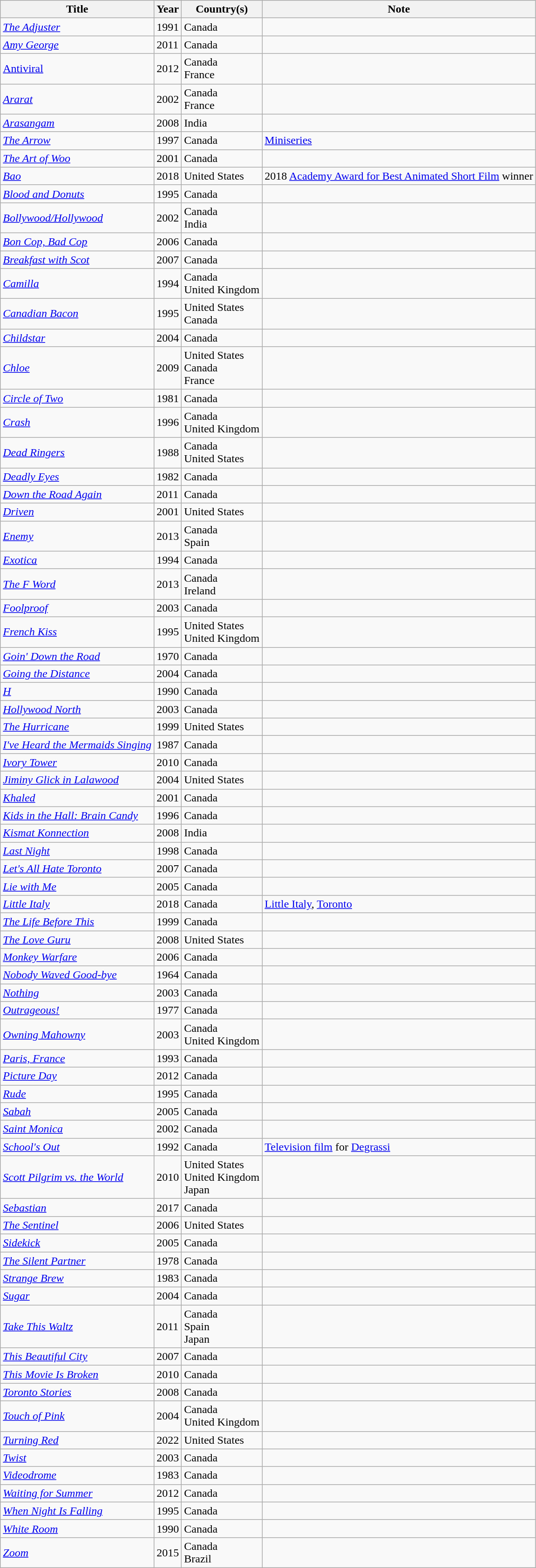<table class="wikitable sortable plainrowheaders">
<tr>
<th>Title</th>
<th>Year</th>
<th>Country(s)</th>
<th>Note</th>
</tr>
<tr>
<td><em><a href='#'>The Adjuster</a></em></td>
<td>1991</td>
<td>Canada</td>
<td></td>
</tr>
<tr>
<td><em><a href='#'>Amy George</a></em></td>
<td>2011</td>
<td>Canada</td>
<td></td>
</tr>
<tr>
<td><a href='#'>Antiviral</a></td>
<td>2012</td>
<td>Canada<br>France</td>
<td></td>
</tr>
<tr>
<td><em><a href='#'>Ararat</a></em></td>
<td>2002</td>
<td>Canada<br>France</td>
<td></td>
</tr>
<tr>
<td><em><a href='#'>Arasangam</a></em></td>
<td>2008</td>
<td>India</td>
<td></td>
</tr>
<tr>
<td><em><a href='#'>The Arrow</a></em></td>
<td>1997</td>
<td>Canada</td>
<td><a href='#'>Miniseries</a></td>
</tr>
<tr>
<td><em><a href='#'>The Art of Woo</a></em></td>
<td>2001</td>
<td>Canada</td>
<td></td>
</tr>
<tr>
<td><em><a href='#'>Bao</a></em></td>
<td>2018</td>
<td>United States</td>
<td>2018 <a href='#'>Academy Award for Best Animated Short Film</a> winner</td>
</tr>
<tr>
<td><em><a href='#'>Blood and Donuts</a></em></td>
<td>1995</td>
<td>Canada</td>
<td></td>
</tr>
<tr>
<td><em><a href='#'>Bollywood/Hollywood</a></em></td>
<td>2002</td>
<td>Canada<br>India</td>
<td></td>
</tr>
<tr>
<td><em><a href='#'>Bon Cop, Bad Cop</a></em></td>
<td>2006</td>
<td>Canada</td>
<td></td>
</tr>
<tr>
<td><em><a href='#'>Breakfast with Scot</a></em></td>
<td>2007</td>
<td>Canada</td>
<td></td>
</tr>
<tr>
<td><em><a href='#'>Camilla</a></em></td>
<td>1994</td>
<td>Canada<br>United Kingdom</td>
<td></td>
</tr>
<tr>
<td><em><a href='#'>Canadian Bacon</a></em></td>
<td>1995</td>
<td>United States<br>Canada</td>
<td></td>
</tr>
<tr>
<td><em><a href='#'>Childstar</a></em></td>
<td>2004</td>
<td>Canada</td>
<td></td>
</tr>
<tr>
<td><em><a href='#'>Chloe</a></em></td>
<td>2009</td>
<td>United States<br>Canada<br>France</td>
<td></td>
</tr>
<tr>
<td><em><a href='#'>Circle of Two</a></em></td>
<td>1981</td>
<td>Canada</td>
<td></td>
</tr>
<tr>
<td><em><a href='#'>Crash</a></em></td>
<td>1996</td>
<td>Canada<br>United Kingdom</td>
<td></td>
</tr>
<tr>
<td><em><a href='#'>Dead Ringers</a></em></td>
<td>1988</td>
<td>Canada<br>United States</td>
<td></td>
</tr>
<tr>
<td><em><a href='#'>Deadly Eyes</a></em></td>
<td>1982</td>
<td>Canada</td>
<td></td>
</tr>
<tr>
<td><em><a href='#'>Down the Road Again</a></em></td>
<td>2011</td>
<td>Canada</td>
<td></td>
</tr>
<tr>
<td><em><a href='#'>Driven</a></em></td>
<td>2001</td>
<td>United States</td>
<td></td>
</tr>
<tr>
<td><em><a href='#'>Enemy</a></em></td>
<td>2013</td>
<td>Canada<br>Spain</td>
<td></td>
</tr>
<tr>
<td><em><a href='#'>Exotica</a></em></td>
<td>1994</td>
<td>Canada</td>
<td></td>
</tr>
<tr>
<td><em><a href='#'>The F Word</a></em></td>
<td>2013</td>
<td>Canada<br>Ireland</td>
<td></td>
</tr>
<tr>
<td><em><a href='#'>Foolproof</a></em></td>
<td>2003</td>
<td>Canada</td>
<td></td>
</tr>
<tr>
<td><em><a href='#'>French Kiss</a></em></td>
<td>1995</td>
<td>United States<br>United Kingdom</td>
<td></td>
</tr>
<tr>
<td><em><a href='#'>Goin' Down the Road</a></em></td>
<td>1970</td>
<td>Canada</td>
<td></td>
</tr>
<tr>
<td><em><a href='#'>Going the Distance</a></em></td>
<td>2004</td>
<td>Canada</td>
<td></td>
</tr>
<tr>
<td><em><a href='#'>H</a></em></td>
<td>1990</td>
<td>Canada</td>
<td></td>
</tr>
<tr>
<td><em><a href='#'>Hollywood North</a></em></td>
<td>2003</td>
<td>Canada</td>
<td></td>
</tr>
<tr>
<td><em><a href='#'>The Hurricane</a></em></td>
<td>1999</td>
<td>United States</td>
<td></td>
</tr>
<tr>
<td><em><a href='#'>I've Heard the Mermaids Singing</a></em></td>
<td>1987</td>
<td>Canada</td>
<td></td>
</tr>
<tr>
<td><em><a href='#'>Ivory Tower</a></em></td>
<td>2010</td>
<td>Canada</td>
<td></td>
</tr>
<tr>
<td><em><a href='#'>Jiminy Glick in Lalawood</a></em></td>
<td>2004</td>
<td>United States</td>
<td></td>
</tr>
<tr>
<td><em><a href='#'>Khaled</a></em></td>
<td>2001</td>
<td>Canada</td>
<td></td>
</tr>
<tr>
<td><em><a href='#'>Kids in the Hall: Brain Candy</a></em></td>
<td>1996</td>
<td>Canada</td>
<td></td>
</tr>
<tr>
<td><em><a href='#'>Kismat Konnection</a></em></td>
<td>2008</td>
<td>India</td>
<td></td>
</tr>
<tr>
<td><em><a href='#'>Last Night</a></em></td>
<td>1998</td>
<td>Canada</td>
<td></td>
</tr>
<tr>
<td><em><a href='#'>Let's All Hate Toronto</a></em></td>
<td>2007</td>
<td>Canada</td>
<td></td>
</tr>
<tr>
<td><em><a href='#'>Lie with Me</a></em></td>
<td>2005</td>
<td>Canada</td>
<td></td>
</tr>
<tr>
<td><a href='#'><em>Little Italy</em></a></td>
<td>2018</td>
<td>Canada</td>
<td><a href='#'>Little Italy</a>, <a href='#'>Toronto</a></td>
</tr>
<tr>
<td><em><a href='#'>The Life Before This</a></em></td>
<td>1999</td>
<td>Canada</td>
<td></td>
</tr>
<tr>
<td><em><a href='#'>The Love Guru</a></em></td>
<td>2008</td>
<td>United States</td>
<td></td>
</tr>
<tr>
<td><em><a href='#'>Monkey Warfare</a></em></td>
<td>2006</td>
<td>Canada</td>
<td></td>
</tr>
<tr>
<td><em><a href='#'>Nobody Waved Good-bye</a></em></td>
<td>1964</td>
<td>Canada</td>
<td></td>
</tr>
<tr>
<td><em><a href='#'>Nothing</a></em></td>
<td>2003</td>
<td>Canada</td>
<td></td>
</tr>
<tr>
<td><em><a href='#'>Outrageous!</a></em></td>
<td>1977</td>
<td>Canada</td>
<td></td>
</tr>
<tr>
<td><em><a href='#'>Owning Mahowny</a></em></td>
<td>2003</td>
<td>Canada<br>United Kingdom</td>
<td></td>
</tr>
<tr>
<td><em><a href='#'>Paris, France</a></em></td>
<td>1993</td>
<td>Canada</td>
<td></td>
</tr>
<tr>
<td><em><a href='#'>Picture Day</a></em></td>
<td>2012</td>
<td>Canada</td>
<td></td>
</tr>
<tr>
<td><em><a href='#'>Rude</a></em></td>
<td>1995</td>
<td>Canada</td>
<td></td>
</tr>
<tr>
<td><em><a href='#'>Sabah</a></em></td>
<td>2005</td>
<td>Canada</td>
<td></td>
</tr>
<tr>
<td><em><a href='#'>Saint Monica</a></em></td>
<td>2002</td>
<td>Canada</td>
<td></td>
</tr>
<tr>
<td><em><a href='#'>School's Out</a></em></td>
<td>1992</td>
<td>Canada</td>
<td><a href='#'>Television film</a> for <a href='#'>Degrassi</a></td>
</tr>
<tr>
<td><em><a href='#'>Scott Pilgrim vs. the World</a></em></td>
<td>2010</td>
<td>United States<br>United Kingdom<br>Japan</td>
<td></td>
</tr>
<tr>
<td><em><a href='#'>Sebastian</a></em></td>
<td>2017</td>
<td>Canada</td>
<td></td>
</tr>
<tr>
<td><em><a href='#'>The Sentinel</a></em></td>
<td>2006</td>
<td>United States</td>
<td></td>
</tr>
<tr>
<td><em><a href='#'>Sidekick</a></em></td>
<td>2005</td>
<td>Canada</td>
<td></td>
</tr>
<tr>
<td><em><a href='#'>The Silent Partner</a></em></td>
<td>1978</td>
<td>Canada</td>
<td></td>
</tr>
<tr>
<td><em><a href='#'>Strange Brew</a></em></td>
<td>1983</td>
<td>Canada</td>
<td></td>
</tr>
<tr>
<td><em><a href='#'>Sugar</a></em></td>
<td>2004</td>
<td>Canada</td>
<td></td>
</tr>
<tr>
<td><em><a href='#'>Take This Waltz</a></em></td>
<td>2011</td>
<td>Canada<br>Spain<br>Japan</td>
<td></td>
</tr>
<tr>
<td><em><a href='#'>This Beautiful City</a></em></td>
<td>2007</td>
<td>Canada</td>
<td></td>
</tr>
<tr>
<td><em><a href='#'>This Movie Is Broken</a></em></td>
<td>2010</td>
<td>Canada</td>
<td></td>
</tr>
<tr>
<td><em><a href='#'>Toronto Stories</a></em></td>
<td>2008</td>
<td>Canada</td>
<td></td>
</tr>
<tr>
<td><em><a href='#'>Touch of Pink</a></em></td>
<td>2004</td>
<td>Canada<br>United Kingdom</td>
<td></td>
</tr>
<tr>
<td><em><a href='#'>Turning Red</a></em></td>
<td>2022</td>
<td>United States</td>
<td></td>
</tr>
<tr>
<td><em><a href='#'>Twist</a></em></td>
<td>2003</td>
<td>Canada</td>
<td></td>
</tr>
<tr>
<td><em><a href='#'>Videodrome</a></em></td>
<td>1983</td>
<td>Canada</td>
<td></td>
</tr>
<tr>
<td><em><a href='#'>Waiting for Summer</a></em></td>
<td>2012</td>
<td>Canada</td>
<td></td>
</tr>
<tr>
<td><em><a href='#'>When Night Is Falling</a></em></td>
<td>1995</td>
<td>Canada</td>
<td></td>
</tr>
<tr>
<td><em><a href='#'>White Room</a></em></td>
<td>1990</td>
<td>Canada</td>
<td></td>
</tr>
<tr>
<td><em><a href='#'>Zoom</a></em></td>
<td>2015</td>
<td>Canada<br>Brazil</td>
<td></td>
</tr>
</table>
